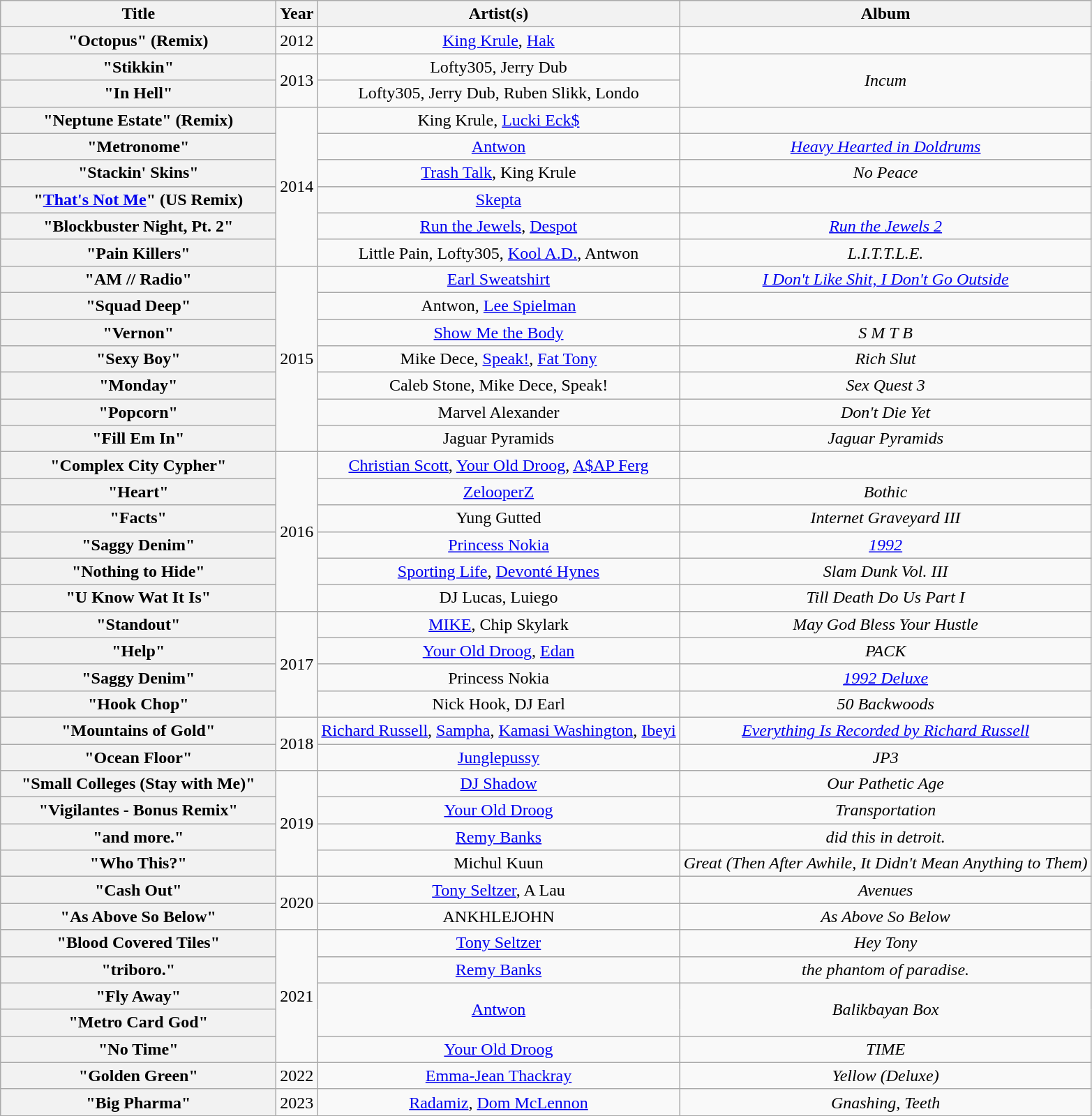<table class="wikitable plainrowheaders" style="text-align:center;">
<tr>
<th scope="col" style="width:16em;">Title</th>
<th scope="col">Year</th>
<th scope="col">Artist(s)</th>
<th scope="col">Album</th>
</tr>
<tr>
<th scope="row">"Octopus" (Remix)</th>
<td>2012</td>
<td><a href='#'>King Krule</a>, <a href='#'>Hak</a></td>
<td></td>
</tr>
<tr>
<th scope="row">"Stikkin"</th>
<td rowspan="2">2013</td>
<td>Lofty305, Jerry Dub</td>
<td rowspan="2"><em>Incum</em></td>
</tr>
<tr>
<th scope="row">"In Hell"</th>
<td>Lofty305, Jerry Dub, Ruben Slikk, Londo</td>
</tr>
<tr>
<th scope="row">"Neptune Estate" (Remix)</th>
<td rowspan="6">2014</td>
<td>King Krule, <a href='#'>Lucki Eck$</a></td>
<td></td>
</tr>
<tr>
<th scope="row">"Metronome"</th>
<td><a href='#'>Antwon</a></td>
<td><em><a href='#'>Heavy Hearted in Doldrums</a></em></td>
</tr>
<tr>
<th scope="row">"Stackin' Skins"</th>
<td><a href='#'>Trash Talk</a>, King Krule</td>
<td><em>No Peace</em></td>
</tr>
<tr>
<th scope="row">"<a href='#'>That's Not Me</a>" (US Remix)</th>
<td><a href='#'>Skepta</a></td>
<td></td>
</tr>
<tr>
<th scope="row">"Blockbuster Night, Pt. 2"</th>
<td><a href='#'>Run the Jewels</a>, <a href='#'>Despot</a></td>
<td><em><a href='#'>Run the Jewels 2</a></em></td>
</tr>
<tr>
<th scope="row">"Pain Killers"</th>
<td>Little Pain, Lofty305, <a href='#'>Kool A.D.</a>, Antwon</td>
<td><em>L.I.T.T.L.E.</em></td>
</tr>
<tr>
<th scope="row">"AM // Radio"</th>
<td rowspan="7">2015</td>
<td><a href='#'>Earl Sweatshirt</a></td>
<td><em><a href='#'>I Don't Like Shit, I Don't Go Outside</a></em></td>
</tr>
<tr>
<th scope="row">"Squad Deep"</th>
<td>Antwon, <a href='#'>Lee Spielman</a></td>
<td></td>
</tr>
<tr>
<th scope="row">"Vernon"</th>
<td><a href='#'>Show Me the Body</a></td>
<td><em>S M T B</em></td>
</tr>
<tr>
<th scope="row">"Sexy Boy"</th>
<td>Mike Dece, <a href='#'>Speak!</a>, <a href='#'>Fat Tony</a></td>
<td><em>Rich Slut</em></td>
</tr>
<tr>
<th scope="row">"Monday"</th>
<td>Caleb Stone, Mike Dece, Speak!</td>
<td><em>Sex Quest 3</em></td>
</tr>
<tr>
<th scope="row">"Popcorn"</th>
<td>Marvel Alexander</td>
<td><em>Don't Die Yet</em></td>
</tr>
<tr>
<th scope="row">"Fill Em In"</th>
<td>Jaguar Pyramids</td>
<td><em>Jaguar Pyramids</em></td>
</tr>
<tr>
<th scope="row">"Complex City Cypher"</th>
<td rowspan="6">2016</td>
<td><a href='#'>Christian Scott</a>, <a href='#'>Your Old Droog</a>, <a href='#'>A$AP Ferg</a></td>
<td></td>
</tr>
<tr>
<th scope="row">"Heart"</th>
<td><a href='#'>ZelooperZ</a></td>
<td><em>Bothic</em></td>
</tr>
<tr>
<th scope="row">"Facts"</th>
<td>Yung Gutted</td>
<td><em>Internet Graveyard III</em></td>
</tr>
<tr>
<th scope="row">"Saggy Denim"</th>
<td><a href='#'>Princess Nokia</a></td>
<td><em><a href='#'>1992</a></em></td>
</tr>
<tr>
<th scope="row">"Nothing to Hide"</th>
<td><a href='#'>Sporting Life</a>, <a href='#'>Devonté Hynes</a></td>
<td><em>Slam Dunk Vol. III</em></td>
</tr>
<tr>
<th scope="row">"U Know Wat It Is"</th>
<td>DJ Lucas, Luiego</td>
<td><em>Till Death Do Us Part I</em></td>
</tr>
<tr>
<th scope="row">"Standout"</th>
<td rowspan="4">2017</td>
<td><a href='#'>MIKE</a>, Chip Skylark</td>
<td><em>May God Bless Your Hustle</em></td>
</tr>
<tr>
<th scope="row">"Help"</th>
<td><a href='#'>Your Old Droog</a>, <a href='#'>Edan</a></td>
<td><em>PACK</em></td>
</tr>
<tr>
<th scope="row">"Saggy Denim"</th>
<td>Princess Nokia</td>
<td><em><a href='#'>1992 Deluxe</a></em></td>
</tr>
<tr>
<th scope="row">"Hook Chop"</th>
<td>Nick Hook, DJ Earl</td>
<td><em>50 Backwoods</em></td>
</tr>
<tr>
<th scope="row">"Mountains of Gold"</th>
<td rowspan="2">2018</td>
<td><a href='#'>Richard Russell</a>, <a href='#'>Sampha</a>, <a href='#'>Kamasi Washington</a>, <a href='#'>Ibeyi</a></td>
<td><em><a href='#'>Everything Is Recorded by Richard Russell</a></em></td>
</tr>
<tr>
<th scope="row">"Ocean Floor"</th>
<td><a href='#'>Junglepussy</a></td>
<td><em>JP3</em></td>
</tr>
<tr>
<th scope="row">"Small Colleges (Stay with Me)"</th>
<td rowspan="4">2019</td>
<td><a href='#'>DJ Shadow</a></td>
<td><em>Our Pathetic Age</em></td>
</tr>
<tr>
<th scope="row">"Vigilantes - Bonus Remix"</th>
<td><a href='#'>Your Old Droog</a></td>
<td><em>Transportation</em></td>
</tr>
<tr>
<th scope="row">"and more."</th>
<td><a href='#'>Remy Banks</a></td>
<td><em>did this in detroit.</em></td>
</tr>
<tr>
<th scope="row">"Who This?"</th>
<td>Michul Kuun</td>
<td><em>Great (Then After Awhile, It Didn't Mean Anything to Them)</em></td>
</tr>
<tr>
<th scope="row">"Cash Out"</th>
<td rowspan="2">2020</td>
<td><a href='#'>Tony Seltzer</a>, A Lau</td>
<td><em>Avenues</em></td>
</tr>
<tr>
<th scope="row">"As Above So Below"</th>
<td>ANKHLEJOHN</td>
<td><em>As Above So Below</em></td>
</tr>
<tr>
<th scope="row">"Blood Covered Tiles"</th>
<td rowspan="5">2021</td>
<td><a href='#'>Tony Seltzer</a></td>
<td><em>Hey Tony</em></td>
</tr>
<tr>
<th scope="row">"triboro."</th>
<td><a href='#'>Remy Banks</a></td>
<td><em>the phantom of paradise.</em></td>
</tr>
<tr>
<th scope="row">"Fly Away"</th>
<td rowspan="2"><a href='#'>Antwon</a></td>
<td rowspan="2"><em>Balikbayan Box</em></td>
</tr>
<tr>
<th scope="row">"Metro Card God"</th>
</tr>
<tr>
<th scope="row">"No Time"</th>
<td><a href='#'>Your Old Droog</a></td>
<td><em>TIME</em></td>
</tr>
<tr>
<th scope="row">"Golden Green"</th>
<td>2022</td>
<td><a href='#'>Emma-Jean Thackray</a></td>
<td><em>Yellow (Deluxe)</em></td>
</tr>
<tr>
<th scope="row">"Big Pharma"</th>
<td>2023</td>
<td><a href='#'>Radamiz</a>, <a href='#'>Dom McLennon</a></td>
<td><em>Gnashing, Teeth</em></td>
</tr>
</table>
